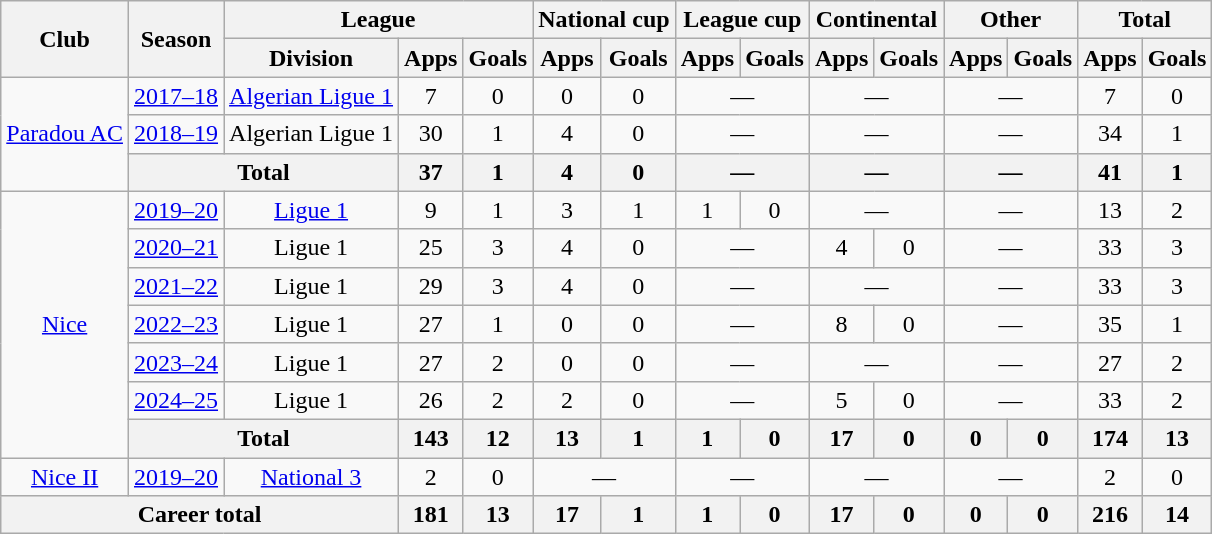<table class="wikitable" style="text-align: center;">
<tr>
<th rowspan="2">Club</th>
<th rowspan="2">Season</th>
<th colspan="3">League</th>
<th colspan="2">National cup</th>
<th colspan="2">League cup</th>
<th colspan="2">Continental</th>
<th colspan="2">Other</th>
<th colspan="2">Total</th>
</tr>
<tr>
<th>Division</th>
<th>Apps</th>
<th>Goals</th>
<th>Apps</th>
<th>Goals</th>
<th>Apps</th>
<th>Goals</th>
<th>Apps</th>
<th>Goals</th>
<th>Apps</th>
<th>Goals</th>
<th>Apps</th>
<th>Goals</th>
</tr>
<tr>
<td rowspan="3"><a href='#'>Paradou AC</a></td>
<td><a href='#'>2017–18</a></td>
<td><a href='#'>Algerian Ligue 1</a></td>
<td>7</td>
<td>0</td>
<td>0</td>
<td>0</td>
<td colspan="2">—</td>
<td colspan="2">—</td>
<td colspan="2">—</td>
<td>7</td>
<td>0</td>
</tr>
<tr>
<td><a href='#'>2018–19</a></td>
<td>Algerian Ligue 1</td>
<td>30</td>
<td>1</td>
<td>4</td>
<td>0</td>
<td colspan="2">—</td>
<td colspan="2">—</td>
<td colspan="2">—</td>
<td>34</td>
<td>1</td>
</tr>
<tr>
<th colspan="2">Total</th>
<th>37</th>
<th>1</th>
<th>4</th>
<th>0</th>
<th colspan="2">—</th>
<th colspan="2">—</th>
<th colspan="2">—</th>
<th>41</th>
<th>1</th>
</tr>
<tr>
<td rowspan="7"><a href='#'>Nice</a></td>
<td><a href='#'>2019–20</a></td>
<td><a href='#'>Ligue 1</a></td>
<td>9</td>
<td>1</td>
<td>3</td>
<td>1</td>
<td>1</td>
<td>0</td>
<td colspan="2">—</td>
<td colspan="2">—</td>
<td>13</td>
<td>2</td>
</tr>
<tr>
<td><a href='#'>2020–21</a></td>
<td>Ligue 1</td>
<td>25</td>
<td>3</td>
<td>4</td>
<td>0</td>
<td colspan="2">—</td>
<td>4</td>
<td>0</td>
<td colspan="2">—</td>
<td>33</td>
<td>3</td>
</tr>
<tr>
<td><a href='#'>2021–22</a></td>
<td>Ligue 1</td>
<td>29</td>
<td>3</td>
<td>4</td>
<td>0</td>
<td colspan="2">—</td>
<td colspan="2">—</td>
<td colspan="2">—</td>
<td>33</td>
<td>3</td>
</tr>
<tr>
<td><a href='#'>2022–23</a></td>
<td>Ligue 1</td>
<td>27</td>
<td>1</td>
<td>0</td>
<td>0</td>
<td colspan="2">—</td>
<td>8</td>
<td>0</td>
<td colspan="2">—</td>
<td>35</td>
<td>1</td>
</tr>
<tr>
<td><a href='#'>2023–24</a></td>
<td>Ligue 1</td>
<td>27</td>
<td>2</td>
<td>0</td>
<td>0</td>
<td colspan="2">—</td>
<td colspan="2">—</td>
<td colspan="2">—</td>
<td>27</td>
<td>2</td>
</tr>
<tr>
<td><a href='#'>2024–25</a></td>
<td>Ligue 1</td>
<td>26</td>
<td>2</td>
<td>2</td>
<td>0</td>
<td colspan="2">—</td>
<td>5</td>
<td>0</td>
<td colspan="2">—</td>
<td>33</td>
<td>2</td>
</tr>
<tr>
<th colspan="2">Total</th>
<th>143</th>
<th>12</th>
<th>13</th>
<th>1</th>
<th>1</th>
<th>0</th>
<th>17</th>
<th>0</th>
<th>0</th>
<th>0</th>
<th>174</th>
<th>13</th>
</tr>
<tr>
<td><a href='#'>Nice II</a></td>
<td><a href='#'>2019–20</a></td>
<td><a href='#'>National 3</a></td>
<td>2</td>
<td>0</td>
<td colspan="2">—</td>
<td colspan="2">—</td>
<td colspan="2">—</td>
<td colspan="2">—</td>
<td>2</td>
<td>0</td>
</tr>
<tr>
<th colspan="3">Career total</th>
<th>181</th>
<th>13</th>
<th>17</th>
<th>1</th>
<th>1</th>
<th>0</th>
<th>17</th>
<th>0</th>
<th>0</th>
<th>0</th>
<th>216</th>
<th>14</th>
</tr>
</table>
